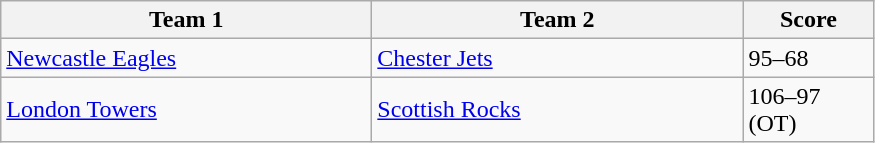<table class="wikitable" style="font-size: 100%">
<tr>
<th width=240>Team 1</th>
<th width=240>Team 2</th>
<th width=80>Score</th>
</tr>
<tr>
<td><a href='#'>Newcastle Eagles</a></td>
<td><a href='#'>Chester Jets</a></td>
<td>95–68</td>
</tr>
<tr>
<td><a href='#'>London Towers</a></td>
<td><a href='#'>Scottish Rocks</a></td>
<td>106–97 (OT)</td>
</tr>
</table>
